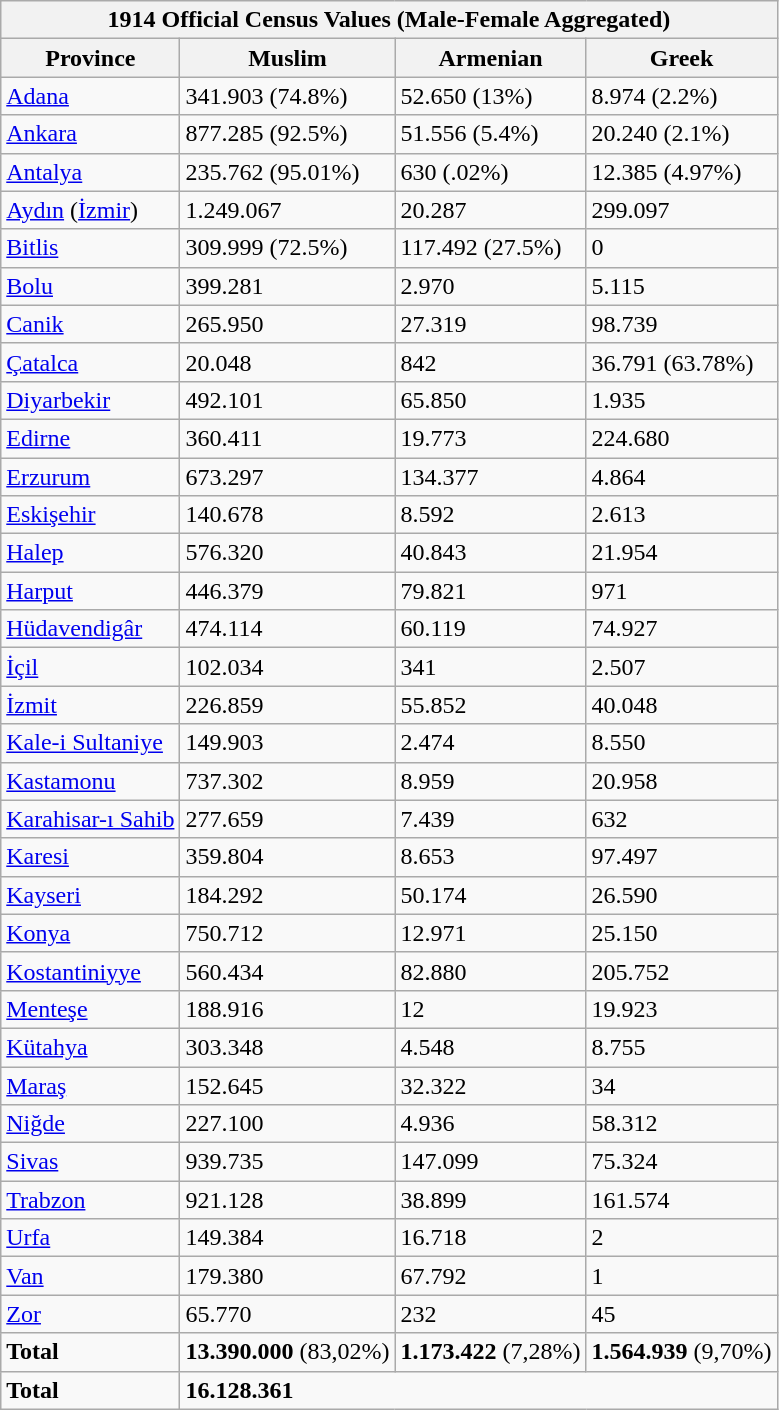<table class="wikitable">
<tr>
<th colspan=4>1914 Official Census Values (Male-Female Aggregated)</th>
</tr>
<tr>
<th>Province</th>
<th>Muslim</th>
<th>Armenian</th>
<th>Greek</th>
</tr>
<tr>
<td><a href='#'>Adana</a></td>
<td>341.903 (74.8%)</td>
<td>52.650 (13%)</td>
<td>8.974 (2.2%)</td>
</tr>
<tr>
<td><a href='#'>Ankara</a></td>
<td>877.285 (92.5%)</td>
<td>51.556 (5.4%)</td>
<td>20.240 (2.1%)</td>
</tr>
<tr>
<td><a href='#'>Antalya</a></td>
<td>235.762 (95.01%)</td>
<td>630 (.02%)</td>
<td>12.385 (4.97%)</td>
</tr>
<tr>
<td><a href='#'>Aydın</a> (<a href='#'>İzmir</a>)</td>
<td>1.249.067</td>
<td>20.287</td>
<td>299.097</td>
</tr>
<tr>
<td><a href='#'>Bitlis</a></td>
<td>309.999 (72.5%)</td>
<td>117.492 (27.5%)</td>
<td>0</td>
</tr>
<tr>
<td><a href='#'>Bolu</a></td>
<td>399.281</td>
<td>2.970</td>
<td>5.115</td>
</tr>
<tr>
<td><a href='#'>Canik</a></td>
<td>265.950</td>
<td>27.319</td>
<td>98.739</td>
</tr>
<tr>
<td><a href='#'>Çatalca</a></td>
<td>20.048</td>
<td>842</td>
<td>36.791 (63.78%)</td>
</tr>
<tr>
<td><a href='#'>Diyarbekir</a></td>
<td>492.101</td>
<td>65.850</td>
<td>1.935</td>
</tr>
<tr>
<td><a href='#'>Edirne</a></td>
<td>360.411</td>
<td>19.773</td>
<td>224.680</td>
</tr>
<tr>
<td><a href='#'>Erzurum</a></td>
<td>673.297</td>
<td>134.377</td>
<td>4.864</td>
</tr>
<tr>
<td><a href='#'>Eskişehir</a></td>
<td>140.678</td>
<td>8.592</td>
<td>2.613</td>
</tr>
<tr>
<td><a href='#'>Halep</a></td>
<td>576.320</td>
<td>40.843</td>
<td>21.954</td>
</tr>
<tr>
<td><a href='#'>Harput</a></td>
<td>446.379</td>
<td>79.821</td>
<td>971</td>
</tr>
<tr>
<td><a href='#'>Hüdavendigâr</a></td>
<td>474.114</td>
<td>60.119</td>
<td>74.927</td>
</tr>
<tr>
<td><a href='#'>İçil</a></td>
<td>102.034</td>
<td>341</td>
<td>2.507</td>
</tr>
<tr>
<td><a href='#'>İzmit</a></td>
<td>226.859</td>
<td>55.852</td>
<td>40.048</td>
</tr>
<tr>
<td><a href='#'>Kale-i Sultaniye</a></td>
<td>149.903</td>
<td>2.474</td>
<td>8.550</td>
</tr>
<tr>
<td><a href='#'>Kastamonu</a></td>
<td>737.302</td>
<td>8.959</td>
<td>20.958</td>
</tr>
<tr>
<td><a href='#'>Karahisar-ı Sahib</a></td>
<td>277.659</td>
<td>7.439</td>
<td>632</td>
</tr>
<tr>
<td><a href='#'>Karesi</a></td>
<td>359.804</td>
<td>8.653</td>
<td>97.497</td>
</tr>
<tr>
<td><a href='#'>Kayseri</a></td>
<td>184.292</td>
<td>50.174</td>
<td>26.590</td>
</tr>
<tr>
<td><a href='#'>Konya</a></td>
<td>750.712</td>
<td>12.971</td>
<td>25.150</td>
</tr>
<tr>
<td><a href='#'>Kostantiniyye</a></td>
<td>560.434</td>
<td>82.880</td>
<td>205.752</td>
</tr>
<tr>
<td><a href='#'>Menteşe</a></td>
<td>188.916</td>
<td>12</td>
<td>19.923</td>
</tr>
<tr>
<td><a href='#'>Kütahya</a></td>
<td>303.348</td>
<td>4.548</td>
<td>8.755</td>
</tr>
<tr>
<td><a href='#'>Maraş</a></td>
<td>152.645</td>
<td>32.322</td>
<td>34</td>
</tr>
<tr>
<td><a href='#'>Niğde</a></td>
<td>227.100</td>
<td>4.936</td>
<td>58.312</td>
</tr>
<tr>
<td><a href='#'>Sivas</a></td>
<td>939.735</td>
<td>147.099</td>
<td>75.324</td>
</tr>
<tr>
<td><a href='#'>Trabzon</a></td>
<td>921.128</td>
<td>38.899</td>
<td>161.574</td>
</tr>
<tr>
<td><a href='#'>Urfa</a></td>
<td>149.384</td>
<td>16.718</td>
<td>2</td>
</tr>
<tr>
<td><a href='#'>Van</a></td>
<td>179.380</td>
<td>67.792</td>
<td>1</td>
</tr>
<tr>
<td><a href='#'>Zor</a></td>
<td>65.770</td>
<td>232</td>
<td>45</td>
</tr>
<tr>
<td><strong>Total</strong></td>
<td><strong>13.390.000</strong> (83,02%)</td>
<td><strong>1.173.422</strong> (7,28%)</td>
<td><strong>1.564.939</strong> (9,70%)</td>
</tr>
<tr>
<td><strong>Total</strong></td>
<td colspan="3"><strong>16.128.361</strong></td>
</tr>
</table>
